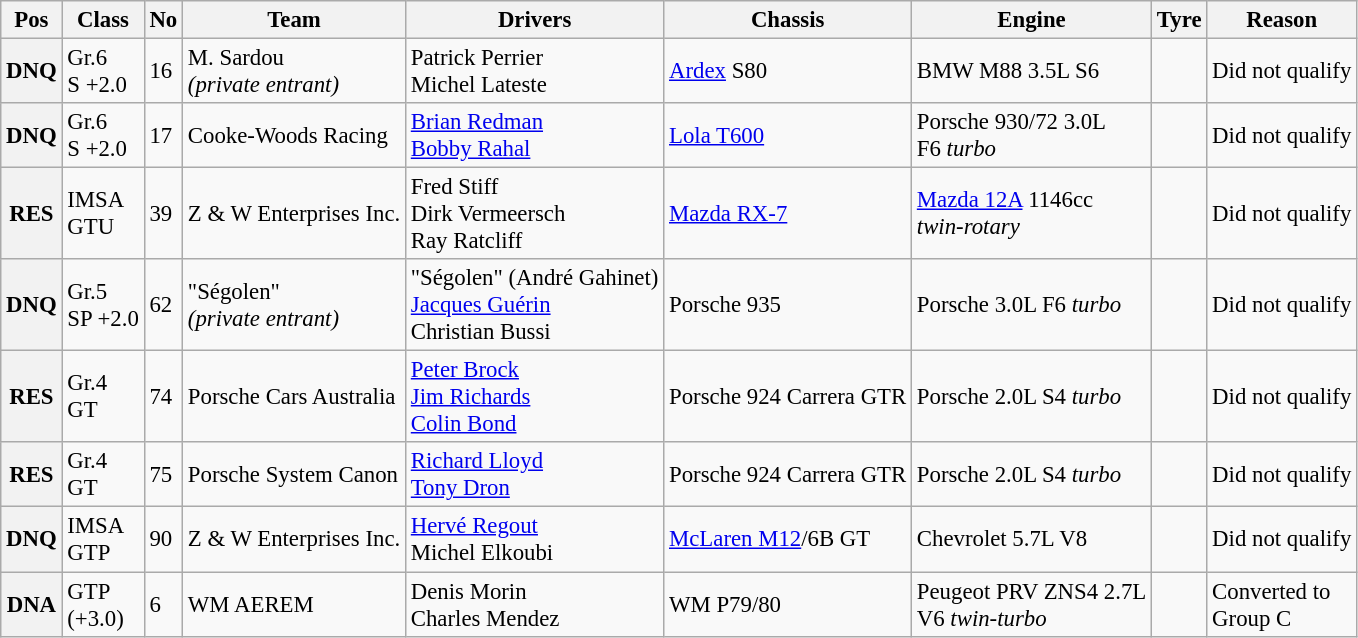<table class="wikitable" style="font-size: 95%;">
<tr>
<th>Pos</th>
<th>Class</th>
<th>No</th>
<th>Team</th>
<th>Drivers</th>
<th>Chassis</th>
<th>Engine</th>
<th>Tyre</th>
<th>Reason</th>
</tr>
<tr>
<th>DNQ</th>
<td>Gr.6<br>S +2.0</td>
<td>16</td>
<td> M. Sardou<br><em>(private entrant)</em></td>
<td> Patrick Perrier<br> Michel Lateste</td>
<td><a href='#'>Ardex</a> S80</td>
<td>BMW M88 3.5L S6</td>
<td></td>
<td>Did not qualify</td>
</tr>
<tr>
<th>DNQ</th>
<td>Gr.6<br>S +2.0</td>
<td>17</td>
<td> Cooke-Woods Racing</td>
<td> <a href='#'>Brian Redman</a><br> <a href='#'>Bobby Rahal</a></td>
<td><a href='#'>Lola T600</a></td>
<td>Porsche 930/72 3.0L<br> F6 <em>turbo</em></td>
<td></td>
<td>Did not qualify</td>
</tr>
<tr>
<th>RES</th>
<td>IMSA<br>GTU</td>
<td>39</td>
<td> Z & W Enterprises Inc.</td>
<td> Fred Stiff<br> Dirk Vermeersch <br> Ray Ratcliff</td>
<td><a href='#'>Mazda RX-7</a></td>
<td><a href='#'>Mazda 12A</a> 1146cc<br> <em>twin-rotary</em></td>
<td></td>
<td>Did not qualify</td>
</tr>
<tr>
<th>DNQ</th>
<td>Gr.5<br>SP +2.0</td>
<td>62</td>
<td> "Ségolen"<br><em>(private entrant)</em></td>
<td> "Ségolen" (André Gahinet)<br> <a href='#'>Jacques Guérin</a> <br> Christian Bussi</td>
<td>Porsche 935</td>
<td>Porsche 3.0L F6 <em>turbo</em></td>
<td></td>
<td>Did not qualify</td>
</tr>
<tr>
<th>RES</th>
<td>Gr.4<br>GT</td>
<td>74</td>
<td> Porsche Cars Australia</td>
<td> <a href='#'>Peter Brock</a> <br> <a href='#'>Jim Richards</a><br> <a href='#'>Colin Bond</a></td>
<td>Porsche 924 Carrera GTR</td>
<td>Porsche 2.0L S4 <em>turbo</em></td>
<td></td>
<td>Did not qualify</td>
</tr>
<tr>
<th>RES</th>
<td>Gr.4<br>GT</td>
<td>75</td>
<td> Porsche System Canon</td>
<td> <a href='#'>Richard Lloyd</a><br> <a href='#'>Tony Dron</a></td>
<td>Porsche 924 Carrera GTR</td>
<td>Porsche 2.0L S4 <em>turbo</em></td>
<td></td>
<td>Did not qualify</td>
</tr>
<tr>
<th>DNQ</th>
<td>IMSA<br>GTP</td>
<td>90</td>
<td> Z & W Enterprises Inc.</td>
<td> <a href='#'>Hervé Regout</a><br> Michel Elkoubi</td>
<td><a href='#'>McLaren M12</a>/6B GT</td>
<td>Chevrolet 5.7L V8</td>
<td></td>
<td>Did not qualify</td>
</tr>
<tr>
<th>DNA</th>
<td>GTP<br>(+3.0)</td>
<td>6</td>
<td> WM AEREM</td>
<td> Denis Morin<br> Charles Mendez</td>
<td>WM P79/80</td>
<td>Peugeot PRV ZNS4 2.7L<br> V6 <em>twin-turbo</em></td>
<td></td>
<td>Converted to<br>Group C</td>
</tr>
</table>
